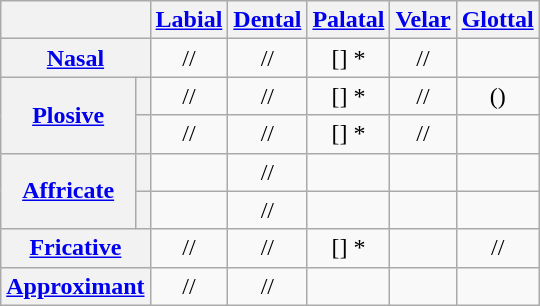<table class=wikitable style=text-align:center>
<tr>
<th colspan=2></th>
<th><a href='#'>Labial</a></th>
<th><a href='#'>Dental</a></th>
<th><a href='#'>Palatal</a></th>
<th><a href='#'>Velar</a></th>
<th><a href='#'>Glottal</a></th>
</tr>
<tr>
<th colspan=2><a href='#'>Nasal</a></th>
<td>// </td>
<td>// </td>
<td>[] *</td>
<td>// </td>
<td></td>
</tr>
<tr>
<th rowspan=2><a href='#'>Plosive</a></th>
<th></th>
<td>// </td>
<td>// </td>
<td>[] *</td>
<td>// </td>
<td>()</td>
</tr>
<tr>
<th></th>
<td>// </td>
<td>// </td>
<td>[] *</td>
<td>// </td>
<td></td>
</tr>
<tr>
<th rowspan=2><a href='#'>Affricate</a></th>
<th></th>
<td></td>
<td>// </td>
<td></td>
<td></td>
<td></td>
</tr>
<tr>
<th></th>
<td></td>
<td>// </td>
<td></td>
<td></td>
<td></td>
</tr>
<tr>
<th colspan=2><a href='#'>Fricative</a></th>
<td>// </td>
<td>// </td>
<td>[] *</td>
<td></td>
<td>// </td>
</tr>
<tr>
<th colspan=2><a href='#'>Approximant</a></th>
<td>// </td>
<td>// </td>
<td></td>
<td></td>
<td></td>
</tr>
</table>
